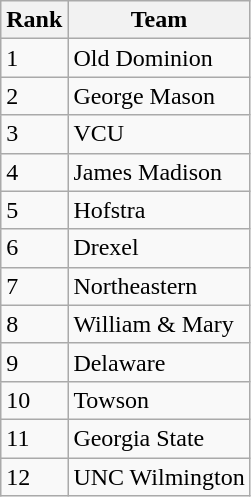<table class=wikitable>
<tr>
<th>Rank</th>
<th>Team</th>
</tr>
<tr>
<td>1</td>
<td>Old Dominion</td>
</tr>
<tr>
<td>2</td>
<td>George Mason</td>
</tr>
<tr>
<td>3</td>
<td>VCU</td>
</tr>
<tr>
<td>4</td>
<td>James Madison</td>
</tr>
<tr>
<td>5</td>
<td>Hofstra</td>
</tr>
<tr>
<td>6</td>
<td>Drexel</td>
</tr>
<tr>
<td>7</td>
<td>Northeastern</td>
</tr>
<tr>
<td>8</td>
<td>William & Mary</td>
</tr>
<tr>
<td>9</td>
<td>Delaware</td>
</tr>
<tr>
<td>10</td>
<td>Towson</td>
</tr>
<tr>
<td>11</td>
<td>Georgia State</td>
</tr>
<tr>
<td>12</td>
<td>UNC Wilmington</td>
</tr>
</table>
